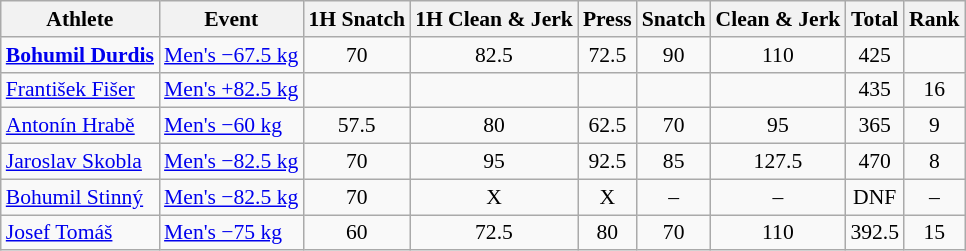<table class="wikitable" style="font-size:90%">
<tr>
<th>Athlete</th>
<th>Event</th>
<th>1H Snatch</th>
<th>1H Clean & Jerk</th>
<th>Press</th>
<th>Snatch</th>
<th>Clean & Jerk</th>
<th>Total</th>
<th>Rank</th>
</tr>
<tr align=center>
<td align=left><strong><a href='#'>Bohumil Durdis</a></strong></td>
<td align=left><a href='#'>Men's −67.5 kg</a></td>
<td>70</td>
<td>82.5</td>
<td>72.5</td>
<td>90</td>
<td>110</td>
<td>425</td>
<td></td>
</tr>
<tr align=center>
<td align=left><a href='#'>František Fišer</a></td>
<td align=left><a href='#'>Men's +82.5 kg</a></td>
<td></td>
<td></td>
<td></td>
<td></td>
<td></td>
<td>435</td>
<td>16</td>
</tr>
<tr align=center>
<td align=left><a href='#'>Antonín Hrabě</a></td>
<td align=left><a href='#'>Men's −60 kg</a></td>
<td>57.5</td>
<td>80</td>
<td>62.5</td>
<td>70</td>
<td>95</td>
<td>365</td>
<td>9</td>
</tr>
<tr align=center>
<td align=left><a href='#'>Jaroslav Skobla</a></td>
<td align=left><a href='#'>Men's −82.5 kg</a></td>
<td>70</td>
<td>95</td>
<td>92.5</td>
<td>85</td>
<td>127.5</td>
<td>470</td>
<td>8</td>
</tr>
<tr align=center>
<td align=left><a href='#'>Bohumil Stinný</a></td>
<td align=left><a href='#'>Men's −82.5 kg</a></td>
<td>70</td>
<td>X</td>
<td>X</td>
<td>–</td>
<td>–</td>
<td>DNF</td>
<td>–</td>
</tr>
<tr align=center>
<td align=left><a href='#'>Josef Tomáš</a></td>
<td align=left><a href='#'>Men's −75 kg</a></td>
<td>60</td>
<td>72.5</td>
<td>80</td>
<td>70</td>
<td>110</td>
<td>392.5</td>
<td>15</td>
</tr>
</table>
